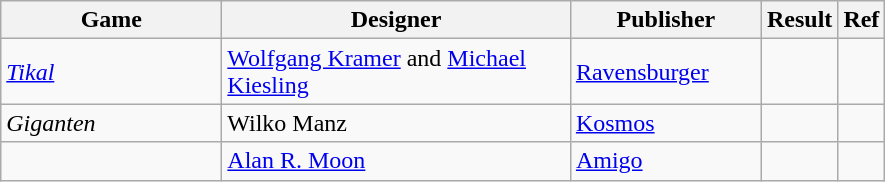<table class="wikitable">
<tr>
<th style="width:140px;">Game</th>
<th style="width:225px;">Designer</th>
<th style="width:120px;">Publisher</th>
<th>Result</th>
<th>Ref</th>
</tr>
<tr>
<td><a href='#'><em>Tikal</em></a></td>
<td><a href='#'>Wolfgang Kramer</a> and <a href='#'>Michael Kiesling</a></td>
<td><a href='#'>Ravensburger</a></td>
<td></td>
<td></td>
</tr>
<tr>
<td><em>Giganten</em></td>
<td>Wilko Manz</td>
<td><a href='#'>Kosmos</a></td>
<td></td>
<td></td>
</tr>
<tr>
<td style="white-space: nowrap;"></td>
<td><a href='#'>Alan R. Moon</a></td>
<td><a href='#'>Amigo</a></td>
<td></td>
<td></td>
</tr>
</table>
